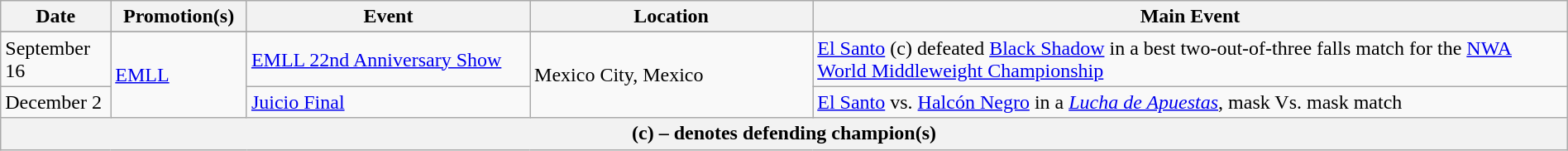<table class="wikitable" style="width:100%;">
<tr>
<th width=5%>Date</th>
<th width=5%>Promotion(s)</th>
<th style="width:15%;">Event</th>
<th style="width:15%;">Location</th>
<th style="width:40%;">Main Event</th>
</tr>
<tr style="width:20%;"| Notes>
</tr>
<tr>
<td>September 16</td>
<td rowspan=2><a href='#'>EMLL</a></td>
<td><a href='#'>EMLL 22nd Anniversary Show</a></td>
<td rowspan=2>Mexico City, Mexico</td>
<td><a href='#'>El Santo</a> (c) defeated <a href='#'>Black Shadow</a> in a best two-out-of-three falls match for the <a href='#'>NWA World Middleweight Championship</a></td>
</tr>
<tr>
<td>December 2</td>
<td><a href='#'>Juicio Final</a></td>
<td><a href='#'>El Santo</a> vs. <a href='#'>Halcón Negro</a>  in a <em><a href='#'>Lucha de Apuestas</a></em>, mask Vs. mask match</td>
</tr>
<tr>
<th colspan="5">(c) – denotes defending champion(s)</th>
</tr>
</table>
